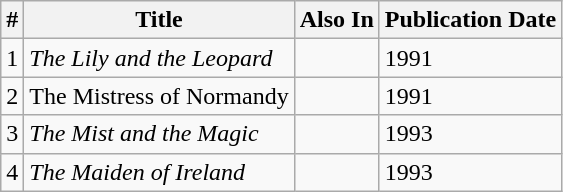<table class="wikitable">
<tr>
<th>#</th>
<th>Title</th>
<th>Also In</th>
<th>Publication Date</th>
</tr>
<tr>
<td>1</td>
<td><em>The Lily and the Leopard</em></td>
<td></td>
<td>1991</td>
</tr>
<tr>
<td>2</td>
<td>The Mistress of Normandy</td>
<td></td>
<td>1991</td>
</tr>
<tr>
<td>3</td>
<td><em>The Mist and the Magic</em></td>
<td></td>
<td>1993</td>
</tr>
<tr>
<td>4</td>
<td><em>The Maiden of Ireland</em></td>
<td></td>
<td>1993</td>
</tr>
</table>
